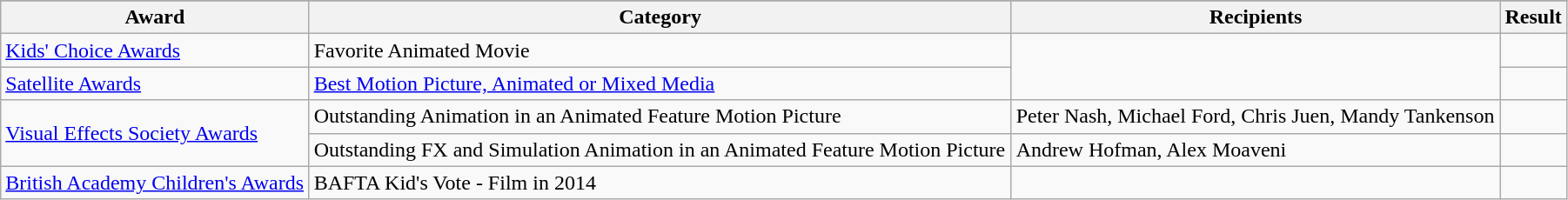<table class="wikitable" style="width:95%;">
<tr>
</tr>
<tr>
<th>Award</th>
<th>Category</th>
<th>Recipients</th>
<th>Result</th>
</tr>
<tr>
<td><a href='#'>Kids' Choice Awards</a></td>
<td>Favorite Animated Movie</td>
<td rowspan="2"></td>
<td></td>
</tr>
<tr>
<td><a href='#'>Satellite Awards</a></td>
<td><a href='#'>Best Motion Picture, Animated or Mixed Media</a></td>
<td></td>
</tr>
<tr>
<td rowspan=2><a href='#'>Visual Effects Society Awards</a></td>
<td>Outstanding Animation in an Animated Feature Motion Picture</td>
<td>Peter Nash, Michael Ford, Chris Juen, Mandy Tankenson</td>
<td></td>
</tr>
<tr>
<td>Outstanding FX and Simulation Animation in an Animated Feature Motion Picture</td>
<td>Andrew Hofman, Alex Moaveni</td>
<td></td>
</tr>
<tr>
<td><a href='#'>British Academy Children's Awards</a></td>
<td>BAFTA Kid's Vote - Film in 2014</td>
<td></td>
<td></td>
</tr>
</table>
